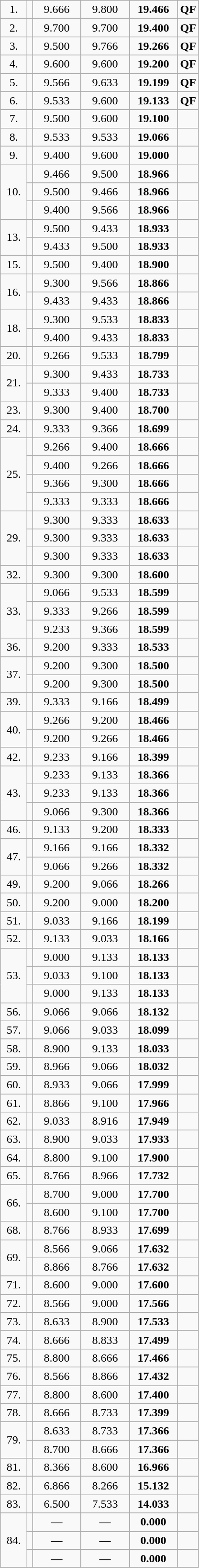<table class=wikitable style="text-align:center">
<tr>
<td width=30>1.</td>
<td align=left></td>
<td width=60>9.666</td>
<td width=60>9.800</td>
<td width=60><strong>19.466</strong></td>
<td><strong>QF</strong></td>
</tr>
<tr>
<td>2.</td>
<td align=left></td>
<td>9.700</td>
<td>9.700</td>
<td><strong>19.400</strong></td>
<td><strong>QF</strong></td>
</tr>
<tr>
<td>3.</td>
<td align=left></td>
<td>9.500</td>
<td>9.766</td>
<td><strong>19.266</strong></td>
<td><strong>QF</strong></td>
</tr>
<tr>
<td>4.</td>
<td align=left></td>
<td>9.600</td>
<td>9.600</td>
<td><strong>19.200</strong></td>
<td><strong>QF</strong></td>
</tr>
<tr>
<td>5.</td>
<td align=left></td>
<td>9.566</td>
<td>9.633</td>
<td><strong>19.199</strong></td>
<td><strong>QF</strong></td>
</tr>
<tr>
<td>6.</td>
<td align=left></td>
<td>9.533</td>
<td>9.600</td>
<td><strong>19.133</strong></td>
<td><strong>QF</strong></td>
</tr>
<tr>
<td>7.</td>
<td align=left></td>
<td>9.500</td>
<td>9.600</td>
<td><strong>19.100</strong></td>
<td></td>
</tr>
<tr>
<td>8.</td>
<td align=left></td>
<td>9.533</td>
<td>9.533</td>
<td><strong>19.066</strong></td>
<td></td>
</tr>
<tr>
<td>9.</td>
<td align=left></td>
<td>9.400</td>
<td>9.600</td>
<td><strong>19.000</strong></td>
<td></td>
</tr>
<tr>
<td rowspan=3>10.</td>
<td align=left></td>
<td>9.466</td>
<td>9.500</td>
<td><strong>18.966</strong></td>
<td></td>
</tr>
<tr>
<td align=left></td>
<td>9.500</td>
<td>9.466</td>
<td><strong>18.966</strong></td>
<td></td>
</tr>
<tr>
<td align=left></td>
<td>9.400</td>
<td>9.566</td>
<td><strong>18.966</strong></td>
<td></td>
</tr>
<tr>
<td rowspan=2>13.</td>
<td align=left></td>
<td>9.500</td>
<td>9.433</td>
<td><strong>18.933</strong></td>
<td></td>
</tr>
<tr>
<td align=left></td>
<td>9.433</td>
<td>9.500</td>
<td><strong>18.933</strong></td>
<td></td>
</tr>
<tr>
<td>15.</td>
<td align=left></td>
<td>9.500</td>
<td>9.400</td>
<td><strong>18.900</strong></td>
<td></td>
</tr>
<tr>
<td rowspan=2>16.</td>
<td align=left></td>
<td>9.300</td>
<td>9.566</td>
<td><strong>18.866</strong></td>
<td></td>
</tr>
<tr>
<td align=left></td>
<td>9.433</td>
<td>9.433</td>
<td><strong>18.866</strong></td>
<td></td>
</tr>
<tr>
<td rowspan=2>18.</td>
<td align=left></td>
<td>9.300</td>
<td>9.533</td>
<td><strong>18.833</strong></td>
<td></td>
</tr>
<tr>
<td align=left></td>
<td>9.400</td>
<td>9.433</td>
<td><strong>18.833</strong></td>
<td></td>
</tr>
<tr>
<td>20.</td>
<td align=left></td>
<td>9.266</td>
<td>9.533</td>
<td><strong>18.799</strong></td>
<td></td>
</tr>
<tr>
<td rowspan=2>21.</td>
<td align=left></td>
<td>9.300</td>
<td>9.433</td>
<td><strong>18.733</strong></td>
<td></td>
</tr>
<tr>
<td align=left></td>
<td>9.333</td>
<td>9.400</td>
<td><strong>18.733</strong></td>
<td></td>
</tr>
<tr>
<td>23.</td>
<td align=left></td>
<td>9.300</td>
<td>9.400</td>
<td><strong>18.700</strong></td>
<td></td>
</tr>
<tr>
<td>24.</td>
<td align=left></td>
<td>9.333</td>
<td>9.366</td>
<td><strong>18.699</strong></td>
<td></td>
</tr>
<tr>
<td rowspan=4>25.</td>
<td align=left></td>
<td>9.266</td>
<td>9.400</td>
<td><strong>18.666</strong></td>
<td></td>
</tr>
<tr>
<td align=left></td>
<td>9.400</td>
<td>9.266</td>
<td><strong>18.666</strong></td>
<td></td>
</tr>
<tr>
<td align=left></td>
<td>9.366</td>
<td>9.300</td>
<td><strong>18.666</strong></td>
<td></td>
</tr>
<tr>
<td align=left></td>
<td>9.333</td>
<td>9.333</td>
<td><strong>18.666</strong></td>
<td></td>
</tr>
<tr>
<td rowspan=3>29.</td>
<td align=left></td>
<td>9.300</td>
<td>9.333</td>
<td><strong>18.633</strong></td>
<td></td>
</tr>
<tr>
<td align=left></td>
<td>9.300</td>
<td>9.333</td>
<td><strong>18.633</strong></td>
<td></td>
</tr>
<tr>
<td align=left></td>
<td>9.300</td>
<td>9.333</td>
<td><strong>18.633</strong></td>
<td></td>
</tr>
<tr>
<td>32.</td>
<td align=left></td>
<td>9.300</td>
<td>9.300</td>
<td><strong>18.600</strong></td>
<td></td>
</tr>
<tr>
<td rowspan=3>33.</td>
<td align=left></td>
<td>9.066</td>
<td>9.533</td>
<td><strong>18.599</strong></td>
<td></td>
</tr>
<tr>
<td align=left></td>
<td>9.333</td>
<td>9.266</td>
<td><strong>18.599</strong></td>
<td></td>
</tr>
<tr>
<td align=left></td>
<td>9.233</td>
<td>9.366</td>
<td><strong>18.599</strong></td>
<td></td>
</tr>
<tr>
<td>36.</td>
<td align=left></td>
<td>9.200</td>
<td>9.333</td>
<td><strong>18.533</strong></td>
<td></td>
</tr>
<tr>
<td rowspan=2>37.</td>
<td align=left></td>
<td>9.200</td>
<td>9.300</td>
<td><strong>18.500</strong></td>
<td></td>
</tr>
<tr>
<td align=left></td>
<td>9.200</td>
<td>9.300</td>
<td><strong>18.500</strong></td>
<td></td>
</tr>
<tr>
<td>39.</td>
<td align=left></td>
<td>9.333</td>
<td>9.166</td>
<td><strong>18.499</strong></td>
<td></td>
</tr>
<tr>
<td rowspan=2>40.</td>
<td align=left></td>
<td>9.266</td>
<td>9.200</td>
<td><strong>18.466</strong></td>
<td></td>
</tr>
<tr>
<td align=left></td>
<td>9.200</td>
<td>9.266</td>
<td><strong>18.466</strong></td>
<td></td>
</tr>
<tr>
<td>42.</td>
<td align=left></td>
<td>9.233</td>
<td>9.166</td>
<td><strong>18.399</strong></td>
<td></td>
</tr>
<tr>
<td rowspan=3>43.</td>
<td align=left></td>
<td>9.233</td>
<td>9.133</td>
<td><strong>18.366</strong></td>
<td></td>
</tr>
<tr>
<td align=left></td>
<td>9.233</td>
<td>9.133</td>
<td><strong>18.366</strong></td>
<td></td>
</tr>
<tr>
<td align=left></td>
<td>9.066</td>
<td>9.300</td>
<td><strong>18.366</strong></td>
<td></td>
</tr>
<tr>
<td>46.</td>
<td align=left></td>
<td>9.133</td>
<td>9.200</td>
<td><strong>18.333</strong></td>
<td></td>
</tr>
<tr>
<td rowspan=2>47.</td>
<td align=left></td>
<td>9.166</td>
<td>9.166</td>
<td><strong>18.332</strong></td>
<td></td>
</tr>
<tr>
<td align=left></td>
<td>9.066</td>
<td>9.266</td>
<td><strong>18.332</strong></td>
<td></td>
</tr>
<tr>
<td>49.</td>
<td align=left></td>
<td>9.200</td>
<td>9.066</td>
<td><strong>18.266</strong></td>
<td></td>
</tr>
<tr>
<td>50.</td>
<td align=left></td>
<td>9.200</td>
<td>9.000</td>
<td><strong>18.200</strong></td>
<td></td>
</tr>
<tr>
<td>51.</td>
<td align=left></td>
<td>9.033</td>
<td>9.166</td>
<td><strong>18.199</strong></td>
<td></td>
</tr>
<tr>
<td>52.</td>
<td align=left></td>
<td>9.133</td>
<td>9.033</td>
<td><strong>18.166</strong></td>
<td></td>
</tr>
<tr>
<td rowspan=3>53.</td>
<td align=left></td>
<td>9.000</td>
<td>9.133</td>
<td><strong>18.133</strong></td>
<td></td>
</tr>
<tr>
<td align=left></td>
<td>9.033</td>
<td>9.100</td>
<td><strong>18.133</strong></td>
<td></td>
</tr>
<tr>
<td align=left></td>
<td>9.000</td>
<td>9.133</td>
<td><strong>18.133</strong></td>
<td></td>
</tr>
<tr>
<td>56.</td>
<td align=left></td>
<td>9.066</td>
<td>9.066</td>
<td><strong>18.132</strong></td>
<td></td>
</tr>
<tr>
<td>57.</td>
<td align=left></td>
<td>9.066</td>
<td>9.033</td>
<td><strong>18.099</strong></td>
<td></td>
</tr>
<tr>
<td>58.</td>
<td align=left></td>
<td>8.900</td>
<td>9.133</td>
<td><strong>18.033</strong></td>
<td></td>
</tr>
<tr>
<td>59.</td>
<td align=left></td>
<td>8.966</td>
<td>9.066</td>
<td><strong>18.032</strong></td>
<td></td>
</tr>
<tr>
<td>60.</td>
<td align=left></td>
<td>8.933</td>
<td>9.066</td>
<td><strong>17.999</strong></td>
<td></td>
</tr>
<tr>
<td>61.</td>
<td align=left></td>
<td>8.866</td>
<td>9.100</td>
<td><strong>17.966</strong></td>
<td></td>
</tr>
<tr>
<td>62.</td>
<td align=left></td>
<td>9.033</td>
<td>8.916</td>
<td><strong>17.949</strong></td>
<td></td>
</tr>
<tr>
<td>63.</td>
<td align=left></td>
<td>8.900</td>
<td>9.033</td>
<td><strong>17.933</strong></td>
<td></td>
</tr>
<tr>
<td>64.</td>
<td align=left></td>
<td>8.800</td>
<td>9.100</td>
<td><strong>17.900</strong></td>
<td></td>
</tr>
<tr>
<td>65.</td>
<td align=left></td>
<td>8.766</td>
<td>8.966</td>
<td><strong>17.732</strong></td>
<td></td>
</tr>
<tr>
<td rowspan=2>66.</td>
<td align=left></td>
<td>8.700</td>
<td>9.000</td>
<td><strong>17.700</strong></td>
<td></td>
</tr>
<tr>
<td align=left></td>
<td>8.600</td>
<td>9.100</td>
<td><strong>17.700</strong></td>
<td></td>
</tr>
<tr>
<td>68.</td>
<td align=left></td>
<td>8.766</td>
<td>8.933</td>
<td><strong>17.699</strong></td>
<td></td>
</tr>
<tr>
<td rowspan=2>69.</td>
<td align=left></td>
<td>8.566</td>
<td>9.066</td>
<td><strong>17.632</strong></td>
<td></td>
</tr>
<tr>
<td align=left></td>
<td>8.866</td>
<td>8.766</td>
<td><strong>17.632</strong></td>
<td></td>
</tr>
<tr>
<td>71.</td>
<td align=left></td>
<td>8.600</td>
<td>9.000</td>
<td><strong>17.600</strong></td>
<td></td>
</tr>
<tr>
<td>72.</td>
<td align=left></td>
<td>8.566</td>
<td>9.000</td>
<td><strong>17.566</strong></td>
<td></td>
</tr>
<tr>
<td>73.</td>
<td align=left></td>
<td>8.633</td>
<td>8.900</td>
<td><strong>17.533</strong></td>
<td></td>
</tr>
<tr>
<td>74.</td>
<td align=left></td>
<td>8.666</td>
<td>8.833</td>
<td><strong>17.499</strong></td>
<td></td>
</tr>
<tr>
<td>75.</td>
<td align=left></td>
<td>8.800</td>
<td>8.666</td>
<td><strong>17.466</strong></td>
<td></td>
</tr>
<tr>
<td>76.</td>
<td align=left></td>
<td>8.566</td>
<td>8.866</td>
<td><strong>17.432</strong></td>
<td></td>
</tr>
<tr>
<td>77.</td>
<td align=left></td>
<td>8.800</td>
<td>8.600</td>
<td><strong>17.400</strong></td>
<td></td>
</tr>
<tr>
<td>78.</td>
<td align=left></td>
<td>8.666</td>
<td>8.733</td>
<td><strong>17.399</strong></td>
<td></td>
</tr>
<tr>
<td rowspan=2>79.</td>
<td align=left></td>
<td>8.633</td>
<td>8.733</td>
<td><strong>17.366</strong></td>
<td></td>
</tr>
<tr>
<td align=left></td>
<td>8.700</td>
<td>8.666</td>
<td><strong>17.366</strong></td>
<td></td>
</tr>
<tr>
<td>81.</td>
<td align=left></td>
<td>8.366</td>
<td>8.600</td>
<td><strong>16.966</strong></td>
<td></td>
</tr>
<tr>
<td>82.</td>
<td align=left></td>
<td>6.866</td>
<td>8.266</td>
<td><strong>15.132</strong></td>
<td></td>
</tr>
<tr>
<td>83.</td>
<td align=left></td>
<td>6.500</td>
<td>7.533</td>
<td><strong>14.033</strong></td>
<td></td>
</tr>
<tr>
<td rowspan=3>84.</td>
<td align=left></td>
<td>—</td>
<td>—</td>
<td><strong>0.000</strong></td>
<td></td>
</tr>
<tr>
<td align=left></td>
<td>—</td>
<td>—</td>
<td><strong>0.000</strong></td>
<td></td>
</tr>
<tr>
<td align=left></td>
<td>—</td>
<td>—</td>
<td><strong>0.000</strong></td>
<td></td>
</tr>
</table>
